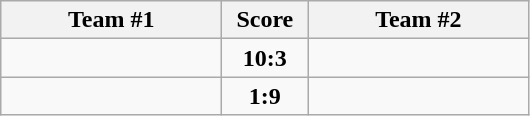<table class="wikitable" style="text-align:center;">
<tr>
<th width=140>Team #1</th>
<th width=50>Score</th>
<th width=140>Team #2</th>
</tr>
<tr>
<td style="text-align:right;"></td>
<td><strong>10:3</strong></td>
<td style="text-align:left;"></td>
</tr>
<tr>
<td style="text-align:right;"></td>
<td><strong>1:9</strong></td>
<td style="text-align:left;"></td>
</tr>
</table>
